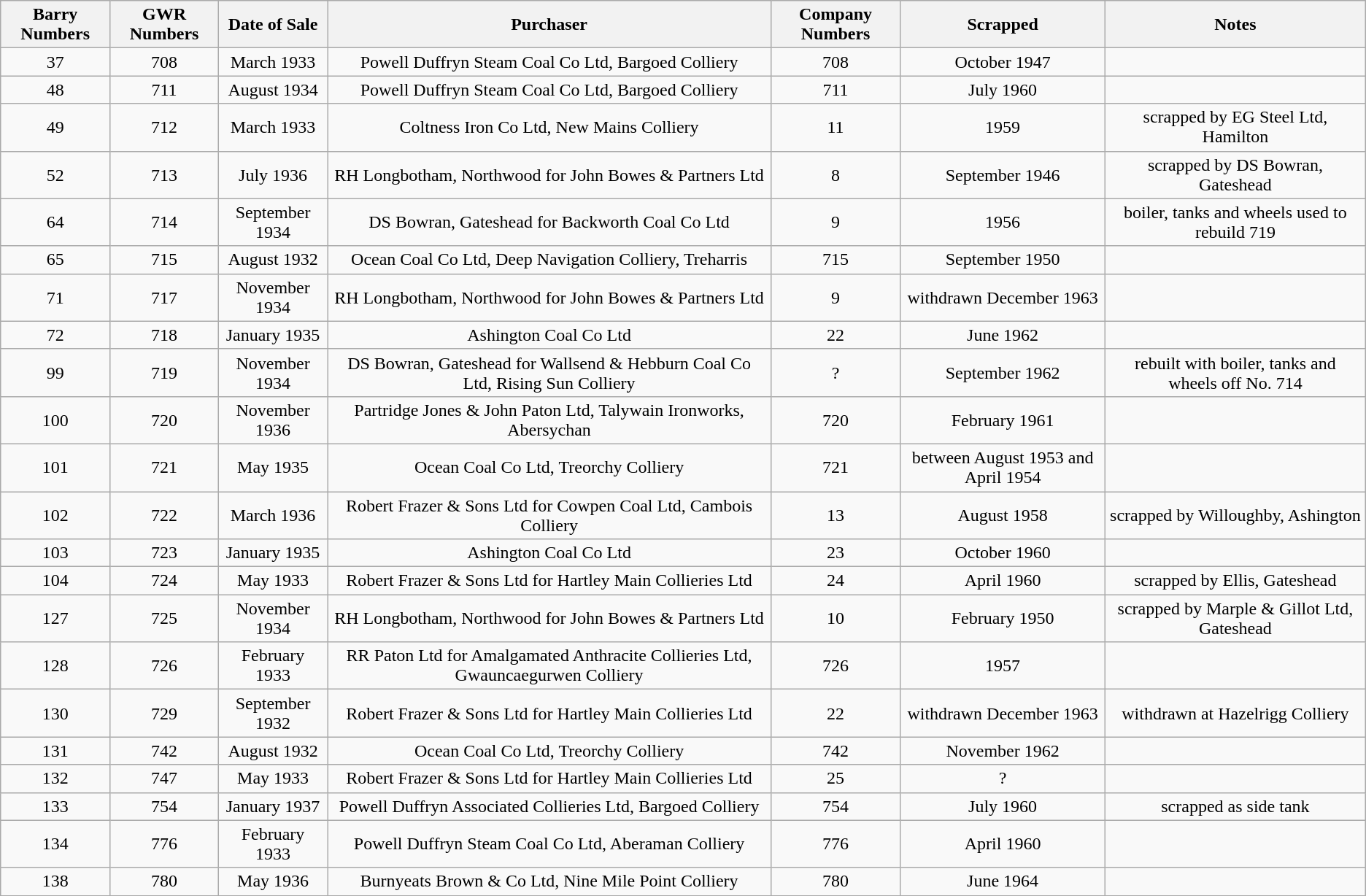<table class="wikitable" style=text-align:center>
<tr>
<th>Barry Numbers</th>
<th>GWR Numbers</th>
<th>Date of Sale</th>
<th>Purchaser</th>
<th>Company Numbers</th>
<th>Scrapped</th>
<th>Notes</th>
</tr>
<tr>
<td>37</td>
<td>708</td>
<td>March 1933</td>
<td>Powell Duffryn Steam Coal Co Ltd, Bargoed Colliery</td>
<td>708</td>
<td>October 1947</td>
<td></td>
</tr>
<tr>
<td>48</td>
<td>711</td>
<td>August 1934</td>
<td>Powell Duffryn Steam Coal Co Ltd, Bargoed Colliery</td>
<td>711</td>
<td>July 1960</td>
<td></td>
</tr>
<tr>
<td>49</td>
<td>712</td>
<td>March 1933</td>
<td>Coltness Iron Co Ltd, New Mains Colliery</td>
<td>11</td>
<td>1959</td>
<td>scrapped by EG Steel Ltd, Hamilton</td>
</tr>
<tr>
<td>52</td>
<td>713</td>
<td>July 1936</td>
<td>RH Longbotham, Northwood for John Bowes & Partners Ltd</td>
<td>8</td>
<td>September 1946</td>
<td>scrapped by DS Bowran, Gateshead</td>
</tr>
<tr>
<td>64</td>
<td>714</td>
<td>September 1934</td>
<td>DS Bowran, Gateshead for Backworth Coal Co Ltd</td>
<td>9</td>
<td>1956</td>
<td>boiler, tanks and wheels used to rebuild 719</td>
</tr>
<tr>
<td>65</td>
<td>715</td>
<td>August 1932</td>
<td>Ocean Coal Co Ltd, Deep Navigation Colliery, Treharris</td>
<td>715</td>
<td>September 1950</td>
<td></td>
</tr>
<tr>
<td>71</td>
<td>717</td>
<td>November 1934</td>
<td>RH Longbotham, Northwood for John Bowes & Partners Ltd</td>
<td>9</td>
<td>withdrawn December 1963</td>
<td></td>
</tr>
<tr>
<td>72</td>
<td>718</td>
<td>January 1935</td>
<td>Ashington Coal Co Ltd</td>
<td>22</td>
<td>June 1962</td>
<td></td>
</tr>
<tr>
<td>99</td>
<td>719</td>
<td>November 1934</td>
<td>DS Bowran, Gateshead for Wallsend & Hebburn Coal Co Ltd, Rising Sun Colliery</td>
<td>?</td>
<td>September 1962</td>
<td>rebuilt with boiler, tanks and wheels off No. 714</td>
</tr>
<tr>
<td>100</td>
<td>720</td>
<td>November 1936</td>
<td>Partridge Jones & John Paton Ltd, Talywain Ironworks, Abersychan</td>
<td>720</td>
<td>February 1961</td>
<td></td>
</tr>
<tr>
<td>101</td>
<td>721</td>
<td>May 1935</td>
<td>Ocean Coal Co Ltd, Treorchy Colliery</td>
<td>721</td>
<td>between August 1953 and April 1954</td>
<td></td>
</tr>
<tr>
<td>102</td>
<td>722</td>
<td>March 1936</td>
<td>Robert Frazer & Sons Ltd for Cowpen Coal Ltd, Cambois Colliery</td>
<td>13</td>
<td>August 1958</td>
<td>scrapped by Willoughby, Ashington</td>
</tr>
<tr>
<td>103</td>
<td>723</td>
<td>January 1935</td>
<td>Ashington Coal Co Ltd</td>
<td>23</td>
<td>October 1960</td>
<td></td>
</tr>
<tr>
<td>104</td>
<td>724</td>
<td>May 1933</td>
<td>Robert Frazer & Sons Ltd for Hartley Main Collieries Ltd</td>
<td>24</td>
<td>April 1960</td>
<td>scrapped by Ellis, Gateshead</td>
</tr>
<tr>
<td>127</td>
<td>725</td>
<td>November 1934</td>
<td>RH Longbotham, Northwood for John Bowes & Partners Ltd</td>
<td>10</td>
<td>February 1950</td>
<td>scrapped by Marple & Gillot Ltd, Gateshead</td>
</tr>
<tr>
<td>128</td>
<td>726</td>
<td>February 1933</td>
<td>RR Paton Ltd for Amalgamated Anthracite Collieries Ltd, Gwauncaegurwen Colliery</td>
<td>726</td>
<td>1957</td>
<td></td>
</tr>
<tr>
<td>130</td>
<td>729</td>
<td>September 1932</td>
<td>Robert Frazer & Sons Ltd for Hartley Main Collieries Ltd</td>
<td>22</td>
<td>withdrawn December 1963</td>
<td>withdrawn at Hazelrigg Colliery</td>
</tr>
<tr>
<td>131</td>
<td>742</td>
<td>August 1932</td>
<td>Ocean Coal Co Ltd, Treorchy Colliery</td>
<td>742</td>
<td>November 1962</td>
<td></td>
</tr>
<tr>
<td>132</td>
<td>747</td>
<td>May 1933</td>
<td>Robert Frazer & Sons Ltd for Hartley Main Collieries Ltd</td>
<td>25</td>
<td>?</td>
<td></td>
</tr>
<tr>
<td>133</td>
<td>754</td>
<td>January 1937</td>
<td>Powell Duffryn Associated Collieries Ltd, Bargoed Colliery</td>
<td>754</td>
<td>July 1960</td>
<td>scrapped as side tank</td>
</tr>
<tr>
<td>134</td>
<td>776</td>
<td>February 1933</td>
<td>Powell Duffryn Steam Coal Co Ltd, Aberaman Colliery</td>
<td>776</td>
<td>April 1960</td>
<td></td>
</tr>
<tr>
<td>138</td>
<td>780</td>
<td>May 1936</td>
<td>Burnyeats Brown & Co Ltd, Nine Mile Point Colliery</td>
<td>780</td>
<td>June 1964</td>
<td></td>
</tr>
<tr>
</tr>
</table>
